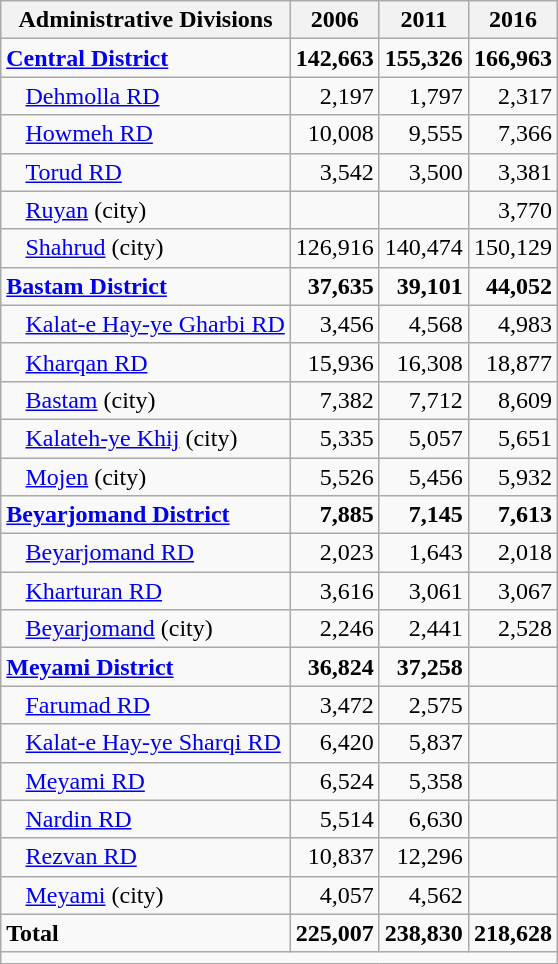<table class="wikitable">
<tr>
<th>Administrative Divisions</th>
<th>2006</th>
<th>2011</th>
<th>2016</th>
</tr>
<tr>
<td><strong><a href='#'>Central District</a></strong></td>
<td style="text-align: right;"><strong>142,663</strong></td>
<td style="text-align: right;"><strong>155,326</strong></td>
<td style="text-align: right;"><strong>166,963</strong></td>
</tr>
<tr>
<td style="padding-left: 1em;"><a href='#'>Dehmolla RD</a></td>
<td style="text-align: right;">2,197</td>
<td style="text-align: right;">1,797</td>
<td style="text-align: right;">2,317</td>
</tr>
<tr>
<td style="padding-left: 1em;"><a href='#'>Howmeh RD</a></td>
<td style="text-align: right;">10,008</td>
<td style="text-align: right;">9,555</td>
<td style="text-align: right;">7,366</td>
</tr>
<tr>
<td style="padding-left: 1em;"><a href='#'>Torud RD</a></td>
<td style="text-align: right;">3,542</td>
<td style="text-align: right;">3,500</td>
<td style="text-align: right;">3,381</td>
</tr>
<tr>
<td style="padding-left: 1em;"><a href='#'>Ruyan</a> (city)</td>
<td style="text-align: right;"></td>
<td style="text-align: right;"></td>
<td style="text-align: right;">3,770</td>
</tr>
<tr>
<td style="padding-left: 1em;"><a href='#'>Shahrud</a> (city)</td>
<td style="text-align: right;">126,916</td>
<td style="text-align: right;">140,474</td>
<td style="text-align: right;">150,129</td>
</tr>
<tr>
<td><strong><a href='#'>Bastam District</a></strong></td>
<td style="text-align: right;"><strong>37,635</strong></td>
<td style="text-align: right;"><strong>39,101</strong></td>
<td style="text-align: right;"><strong>44,052</strong></td>
</tr>
<tr>
<td style="padding-left: 1em;"><a href='#'>Kalat-e Hay-ye Gharbi RD</a></td>
<td style="text-align: right;">3,456</td>
<td style="text-align: right;">4,568</td>
<td style="text-align: right;">4,983</td>
</tr>
<tr>
<td style="padding-left: 1em;"><a href='#'>Kharqan RD</a></td>
<td style="text-align: right;">15,936</td>
<td style="text-align: right;">16,308</td>
<td style="text-align: right;">18,877</td>
</tr>
<tr>
<td style="padding-left: 1em;"><a href='#'>Bastam</a> (city)</td>
<td style="text-align: right;">7,382</td>
<td style="text-align: right;">7,712</td>
<td style="text-align: right;">8,609</td>
</tr>
<tr>
<td style="padding-left: 1em;"><a href='#'>Kalateh-ye Khij</a> (city)</td>
<td style="text-align: right;">5,335</td>
<td style="text-align: right;">5,057</td>
<td style="text-align: right;">5,651</td>
</tr>
<tr>
<td style="padding-left: 1em;"><a href='#'>Mojen</a> (city)</td>
<td style="text-align: right;">5,526</td>
<td style="text-align: right;">5,456</td>
<td style="text-align: right;">5,932</td>
</tr>
<tr>
<td><strong><a href='#'>Beyarjomand District</a></strong></td>
<td style="text-align: right;"><strong>7,885</strong></td>
<td style="text-align: right;"><strong>7,145</strong></td>
<td style="text-align: right;"><strong>7,613</strong></td>
</tr>
<tr>
<td style="padding-left: 1em;"><a href='#'>Beyarjomand RD</a></td>
<td style="text-align: right;">2,023</td>
<td style="text-align: right;">1,643</td>
<td style="text-align: right;">2,018</td>
</tr>
<tr>
<td style="padding-left: 1em;"><a href='#'>Kharturan RD</a></td>
<td style="text-align: right;">3,616</td>
<td style="text-align: right;">3,061</td>
<td style="text-align: right;">3,067</td>
</tr>
<tr>
<td style="padding-left: 1em;"><a href='#'>Beyarjomand</a> (city)</td>
<td style="text-align: right;">2,246</td>
<td style="text-align: right;">2,441</td>
<td style="text-align: right;">2,528</td>
</tr>
<tr>
<td><strong><a href='#'>Meyami District</a></strong></td>
<td style="text-align: right;"><strong>36,824</strong></td>
<td style="text-align: right;"><strong>37,258</strong></td>
<td style="text-align: right;"></td>
</tr>
<tr>
<td style="padding-left: 1em;"><a href='#'>Farumad RD</a></td>
<td style="text-align: right;">3,472</td>
<td style="text-align: right;">2,575</td>
<td style="text-align: right;"></td>
</tr>
<tr>
<td style="padding-left: 1em;"><a href='#'>Kalat-e Hay-ye Sharqi RD</a></td>
<td style="text-align: right;">6,420</td>
<td style="text-align: right;">5,837</td>
<td style="text-align: right;"></td>
</tr>
<tr>
<td style="padding-left: 1em;"><a href='#'>Meyami RD</a></td>
<td style="text-align: right;">6,524</td>
<td style="text-align: right;">5,358</td>
<td style="text-align: right;"></td>
</tr>
<tr>
<td style="padding-left: 1em;"><a href='#'>Nardin RD</a></td>
<td style="text-align: right;">5,514</td>
<td style="text-align: right;">6,630</td>
<td style="text-align: right;"></td>
</tr>
<tr>
<td style="padding-left: 1em;"><a href='#'>Rezvan RD</a></td>
<td style="text-align: right;">10,837</td>
<td style="text-align: right;">12,296</td>
<td style="text-align: right;"></td>
</tr>
<tr>
<td style="padding-left: 1em;"><a href='#'>Meyami</a> (city)</td>
<td style="text-align: right;">4,057</td>
<td style="text-align: right;">4,562</td>
<td style="text-align: right;"></td>
</tr>
<tr>
<td><strong>Total</strong></td>
<td style="text-align: right;"><strong>225,007</strong></td>
<td style="text-align: right;"><strong>238,830</strong></td>
<td style="text-align: right;"><strong>218,628</strong></td>
</tr>
<tr>
<td colspan=4></td>
</tr>
</table>
